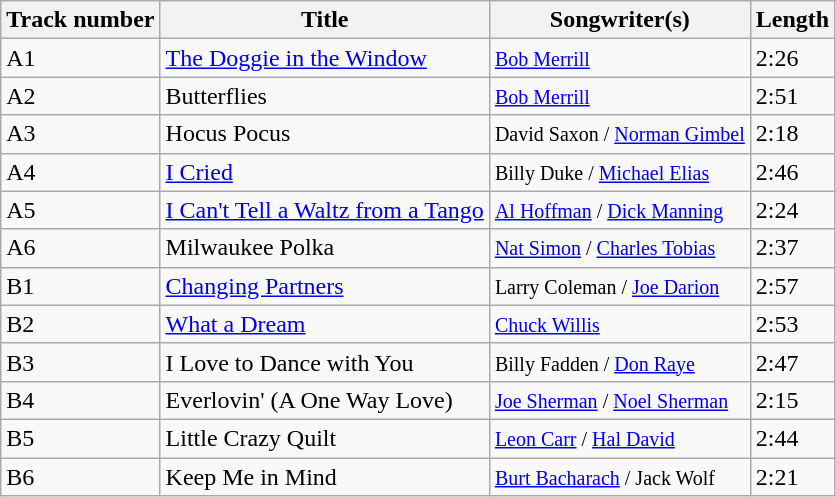<table class="wikitable">
<tr>
<th scope="col">Track number</th>
<th scope="col">Title</th>
<th scope="col">Songwriter(s)</th>
<th scope="col">Length</th>
</tr>
<tr>
<td>A1</td>
<td><a href='#'>The Doggie in the Window</a></td>
<td><small><a href='#'>Bob Merrill</a></small></td>
<td>2:26<br></td>
</tr>
<tr>
<td>A2</td>
<td Butterflies (Patti Page song)>Butterflies</td>
<td><small><a href='#'>Bob Merrill</a></small></td>
<td>2:51<br></td>
</tr>
<tr>
<td>A3</td>
<td>Hocus Pocus</td>
<td><small>David Saxon / <a href='#'>Norman Gimbel</a></small></td>
<td>2:18<br></td>
</tr>
<tr>
<td>A4</td>
<td><a href='#'>I Cried</a></td>
<td><small>Billy Duke / <a href='#'>Michael Elias</a></small></td>
<td>2:46<br></td>
</tr>
<tr>
<td>A5</td>
<td><a href='#'>I Can't Tell a Waltz from a Tango</a></td>
<td><small><a href='#'>Al Hoffman</a> / <a href='#'>Dick Manning</a></small></td>
<td>2:24<br></td>
</tr>
<tr>
<td>A6</td>
<td>Milwaukee Polka</td>
<td><small><a href='#'>Nat Simon</a> / <a href='#'>Charles Tobias</a></small></td>
<td>2:37<br></td>
</tr>
<tr>
<td>B1</td>
<td><a href='#'>Changing Partners</a></td>
<td><small>Larry Coleman / <a href='#'>Joe Darion</a></small></td>
<td>2:57<br></td>
</tr>
<tr>
<td>B2</td>
<td><a href='#'>What a Dream</a></td>
<td><small><a href='#'>Chuck Willis</a></small></td>
<td>2:53<br></td>
</tr>
<tr>
<td>B3</td>
<td>I Love to Dance with You</td>
<td><small>Billy Fadden / <a href='#'>Don Raye</a></small></td>
<td>2:47<br></td>
</tr>
<tr>
<td>B4</td>
<td>Everlovin' (A One Way Love)</td>
<td><small><a href='#'>Joe Sherman</a> / <a href='#'>Noel Sherman</a></small></td>
<td>2:15<br></td>
</tr>
<tr>
<td>B5</td>
<td>Little Crazy Quilt</td>
<td><small><a href='#'>Leon Carr</a> / <a href='#'>Hal David</a></small></td>
<td>2:44<br></td>
</tr>
<tr>
<td>B6</td>
<td>Keep Me in Mind</td>
<td><small><a href='#'>Burt Bacharach</a> / Jack Wolf </small></td>
<td>2:21<br></td>
</tr>
</table>
